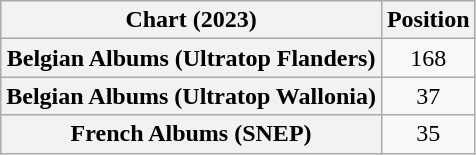<table class="wikitable sortable plainrowheaders" style="text-align:center">
<tr>
<th scope="col">Chart (2023)</th>
<th scope="col">Position</th>
</tr>
<tr>
<th scope="row">Belgian Albums (Ultratop Flanders)</th>
<td>168</td>
</tr>
<tr>
<th scope="row">Belgian Albums (Ultratop Wallonia)</th>
<td>37</td>
</tr>
<tr>
<th scope="row">French Albums (SNEP)</th>
<td>35</td>
</tr>
</table>
